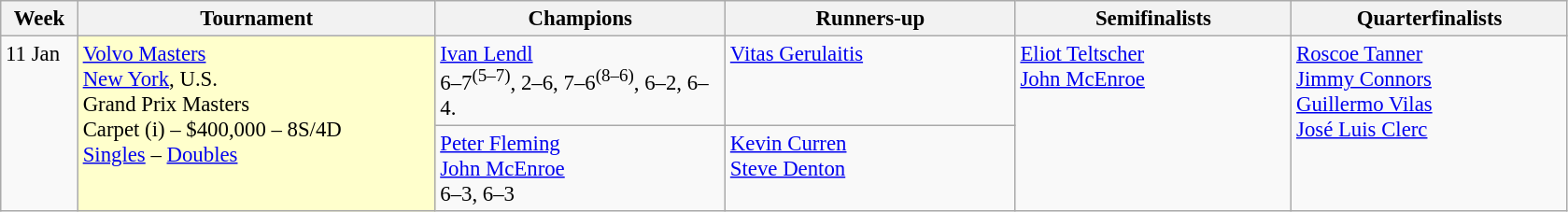<table class=wikitable style=font-size:95%>
<tr>
<th style="width:48px;">Week</th>
<th style="width:248px;">Tournament</th>
<th style="width:200px;">Champions</th>
<th style="width:200px;">Runners-up</th>
<th style="width:190px;">Semifinalists</th>
<th style="width:190px;">Quarterfinalists</th>
</tr>
<tr valign=top>
<td rowspan=2>11 Jan</td>
<td rowspan=2 style="background:#ffc"><a href='#'>Volvo Masters</a><br> <a href='#'>New York</a>, U.S.<br> Grand Prix Masters <br> Carpet (i) – $400,000 – 8S/4D <br> <a href='#'>Singles</a> – <a href='#'>Doubles</a></td>
<td> <a href='#'>Ivan Lendl</a><br> 6–7<sup>(5–7)</sup>, 2–6, 7–6<sup>(8–6)</sup>, 6–2, 6–4.</td>
<td> <a href='#'>Vitas Gerulaitis</a></td>
<td rowspan=2> <a href='#'>Eliot Teltscher</a><br> <a href='#'>John McEnroe</a></td>
<td rowspan=2> <a href='#'>Roscoe Tanner</a><br> <a href='#'>Jimmy Connors</a><br> <a href='#'>Guillermo Vilas</a><br> <a href='#'>José Luis Clerc</a></td>
</tr>
<tr valign=top>
<td> <a href='#'>Peter Fleming</a> <br>  <a href='#'>John McEnroe</a> <br> 6–3, 6–3</td>
<td> <a href='#'>Kevin Curren</a> <br>  <a href='#'>Steve Denton</a></td>
</tr>
</table>
